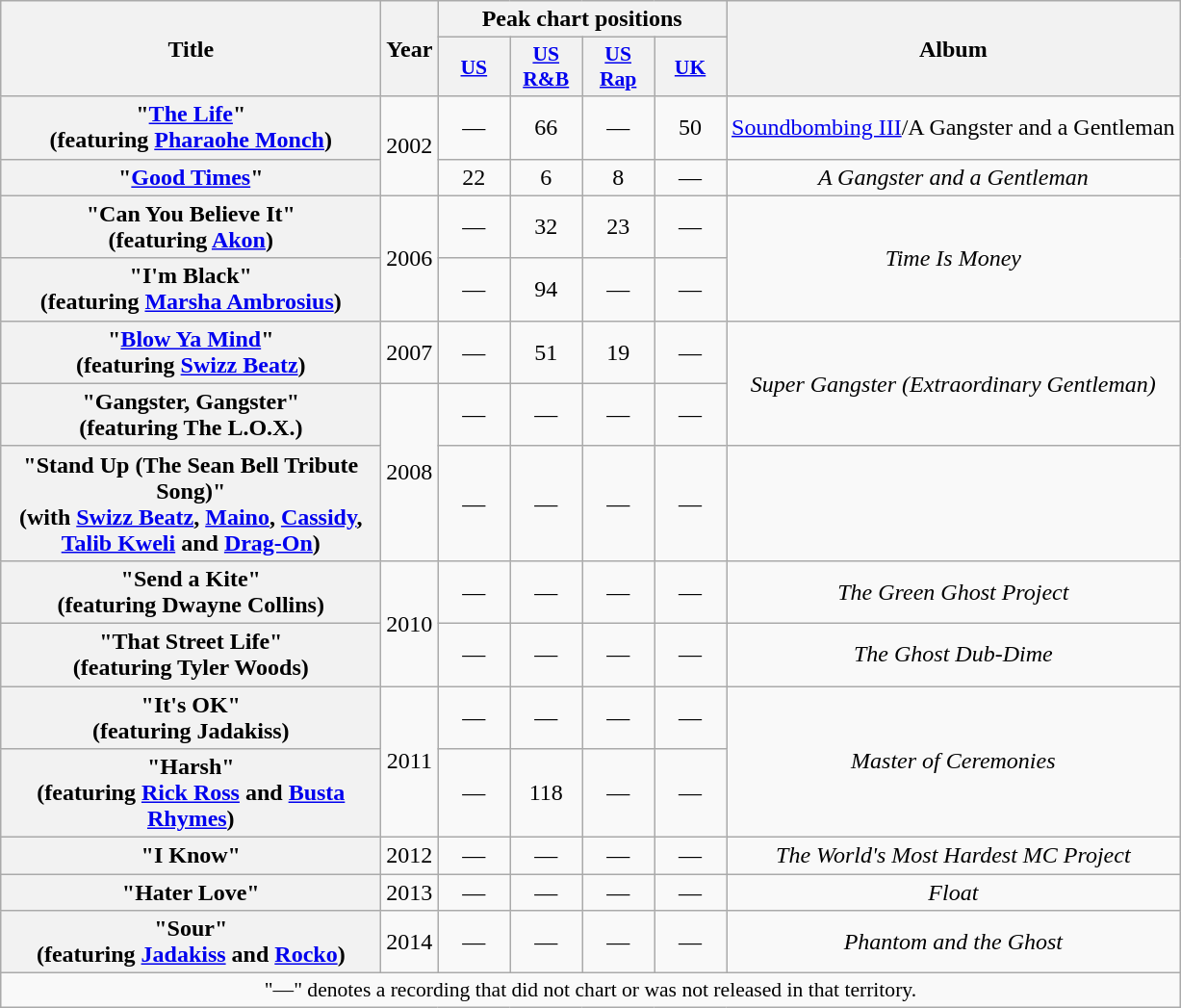<table class="wikitable plainrowheaders" style="text-align:center;">
<tr>
<th scope="col" rowspan="2" style="width:16em;">Title</th>
<th scope="col" rowspan="2">Year</th>
<th scope="col" colspan="4">Peak chart positions</th>
<th scope="col" rowspan="2">Album</th>
</tr>
<tr>
<th style="width:3em;font-size:90%;"><a href='#'>US</a></th>
<th style="width:3em;font-size:90%;"><a href='#'>US<br>R&B</a></th>
<th style="width:3em;font-size:90%;"><a href='#'>US<br>Rap</a></th>
<th style="width:3em;font-size:90%;"><a href='#'>UK</a><br></th>
</tr>
<tr>
<th scope="row">"<a href='#'>The Life</a>"<br><span>(featuring <a href='#'>Pharaohe Monch</a>)</span></th>
<td rowspan="2">2002</td>
<td>—</td>
<td>66</td>
<td>—</td>
<td>50</td>
<td><a href='#'>Soundbombing III</a>/A Gangster and a Gentleman</td>
</tr>
<tr>
<th scope="row">"<a href='#'>Good Times</a>"</th>
<td>22</td>
<td>6</td>
<td>8</td>
<td>—</td>
<td><em>A Gangster and a Gentleman</em></td>
</tr>
<tr>
<th scope="row">"Can You Believe It"<br><span>(featuring <a href='#'>Akon</a>)</span></th>
<td rowspan="2">2006</td>
<td>—</td>
<td>32</td>
<td>23</td>
<td>—</td>
<td rowspan="2"><em>Time Is Money</em></td>
</tr>
<tr>
<th scope="row">"I'm Black"<br><span>(featuring <a href='#'>Marsha Ambrosius</a>)</span></th>
<td>—</td>
<td>94</td>
<td>—</td>
<td>—</td>
</tr>
<tr>
<th scope="row">"<a href='#'>Blow Ya Mind</a>"<br><span>(featuring <a href='#'>Swizz Beatz</a>)</span></th>
<td>2007</td>
<td>—</td>
<td>51</td>
<td>19</td>
<td>—</td>
<td rowspan="2"><em>Super Gangster (Extraordinary Gentleman)</em></td>
</tr>
<tr>
<th scope="row">"Gangster, Gangster"<br><span>(featuring The L.O.X.)</span></th>
<td rowspan="2">2008</td>
<td>—</td>
<td>—</td>
<td>—</td>
<td>—</td>
</tr>
<tr>
<th scope="row">"Stand Up (The Sean Bell Tribute Song)"<br><span>(with <a href='#'>Swizz Beatz</a>, <a href='#'>Maino</a>, <a href='#'>Cassidy</a>, <a href='#'>Talib Kweli</a> and <a href='#'>Drag-On</a>)</span></th>
<td>—</td>
<td>—</td>
<td>—</td>
<td>—</td>
<td></td>
</tr>
<tr>
<th scope="row">"Send a Kite"<br><span>(featuring Dwayne Collins)</span></th>
<td rowspan="2">2010</td>
<td>—</td>
<td>—</td>
<td>—</td>
<td>—</td>
<td><em>The Green Ghost Project</em></td>
</tr>
<tr>
<th scope="row">"That Street Life"<br><span>(featuring Tyler Woods)</span></th>
<td>—</td>
<td>—</td>
<td>—</td>
<td>—</td>
<td><em>The Ghost Dub-Dime</em></td>
</tr>
<tr>
<th scope="row">"It's OK"<br><span>(featuring Jadakiss)</span></th>
<td rowspan="2">2011</td>
<td>—</td>
<td>—</td>
<td>—</td>
<td>—</td>
<td rowspan="2"><em>Master of Ceremonies</em></td>
</tr>
<tr>
<th scope="row">"Harsh"<br><span>(featuring <a href='#'>Rick Ross</a> and <a href='#'>Busta Rhymes</a>)</span></th>
<td>—</td>
<td>118</td>
<td>—</td>
<td>—</td>
</tr>
<tr>
<th scope="row">"I Know"</th>
<td>2012</td>
<td>—</td>
<td>—</td>
<td>—</td>
<td>—</td>
<td><em>The World's Most Hardest MC Project</em></td>
</tr>
<tr>
<th scope="row">"Hater Love"</th>
<td>2013</td>
<td>—</td>
<td>—</td>
<td>—</td>
<td>—</td>
<td><em>Float</em></td>
</tr>
<tr>
<th scope="row">"Sour"<br><span>(featuring <a href='#'>Jadakiss</a> and <a href='#'>Rocko</a>)</span></th>
<td>2014</td>
<td>—</td>
<td>—</td>
<td>—</td>
<td>—</td>
<td><em>Phantom and the Ghost</em></td>
</tr>
<tr>
<td colspan="14" style="font-size:90%">"—" denotes a recording that did not chart or was not released in that territory.</td>
</tr>
</table>
